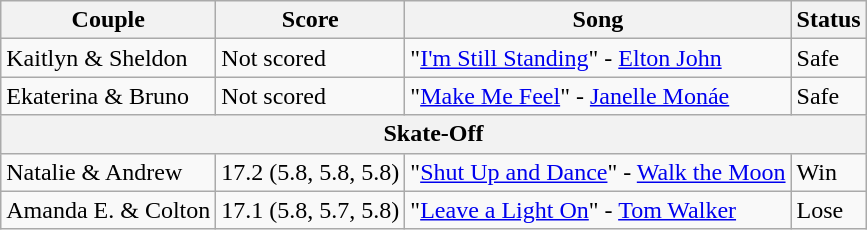<table class="wikitable">
<tr>
<th>Couple</th>
<th>Score</th>
<th>Song</th>
<th>Status</th>
</tr>
<tr>
<td>Kaitlyn & Sheldon</td>
<td>Not scored</td>
<td>"<a href='#'>I'm Still Standing</a>" - <a href='#'>Elton John</a></td>
<td>Safe</td>
</tr>
<tr>
<td>Ekaterina & Bruno</td>
<td>Not scored</td>
<td>"<a href='#'>Make Me Feel</a>" - <a href='#'>Janelle Monáe</a></td>
<td>Safe</td>
</tr>
<tr>
<th colspan="4">Skate-Off</th>
</tr>
<tr>
<td>Natalie & Andrew</td>
<td>17.2 (5.8, 5.8, 5.8)</td>
<td>"<a href='#'>Shut Up and Dance</a>" - <a href='#'>Walk the Moon</a></td>
<td>Win</td>
</tr>
<tr>
<td>Amanda E. & Colton</td>
<td>17.1 (5.8, 5.7, 5.8)</td>
<td>"<a href='#'>Leave a Light On</a>" - <a href='#'>Tom Walker</a></td>
<td>Lose</td>
</tr>
</table>
